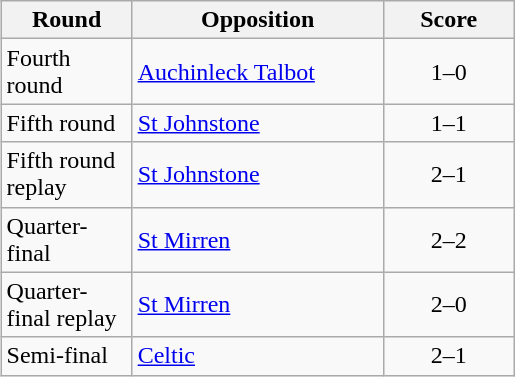<table class="wikitable" style="text-align:left;margin-left:1em;float:right">
<tr>
<th width=80>Round</th>
<th width=160>Opposition</th>
<th width=80>Score</th>
</tr>
<tr>
<td>Fourth round</td>
<td><a href='#'>Auchinleck Talbot</a></td>
<td align=center>1–0</td>
</tr>
<tr>
<td>Fifth round</td>
<td><a href='#'>St Johnstone</a></td>
<td align=center>1–1</td>
</tr>
<tr>
<td>Fifth round replay</td>
<td><a href='#'>St Johnstone</a></td>
<td align=center>2–1</td>
</tr>
<tr>
<td>Quarter-final</td>
<td><a href='#'>St Mirren</a></td>
<td align=center>2–2</td>
</tr>
<tr>
<td>Quarter-final replay</td>
<td><a href='#'>St Mirren</a></td>
<td align=center>2–0</td>
</tr>
<tr>
<td>Semi-final</td>
<td><a href='#'>Celtic</a></td>
<td align=center>2–1</td>
</tr>
</table>
